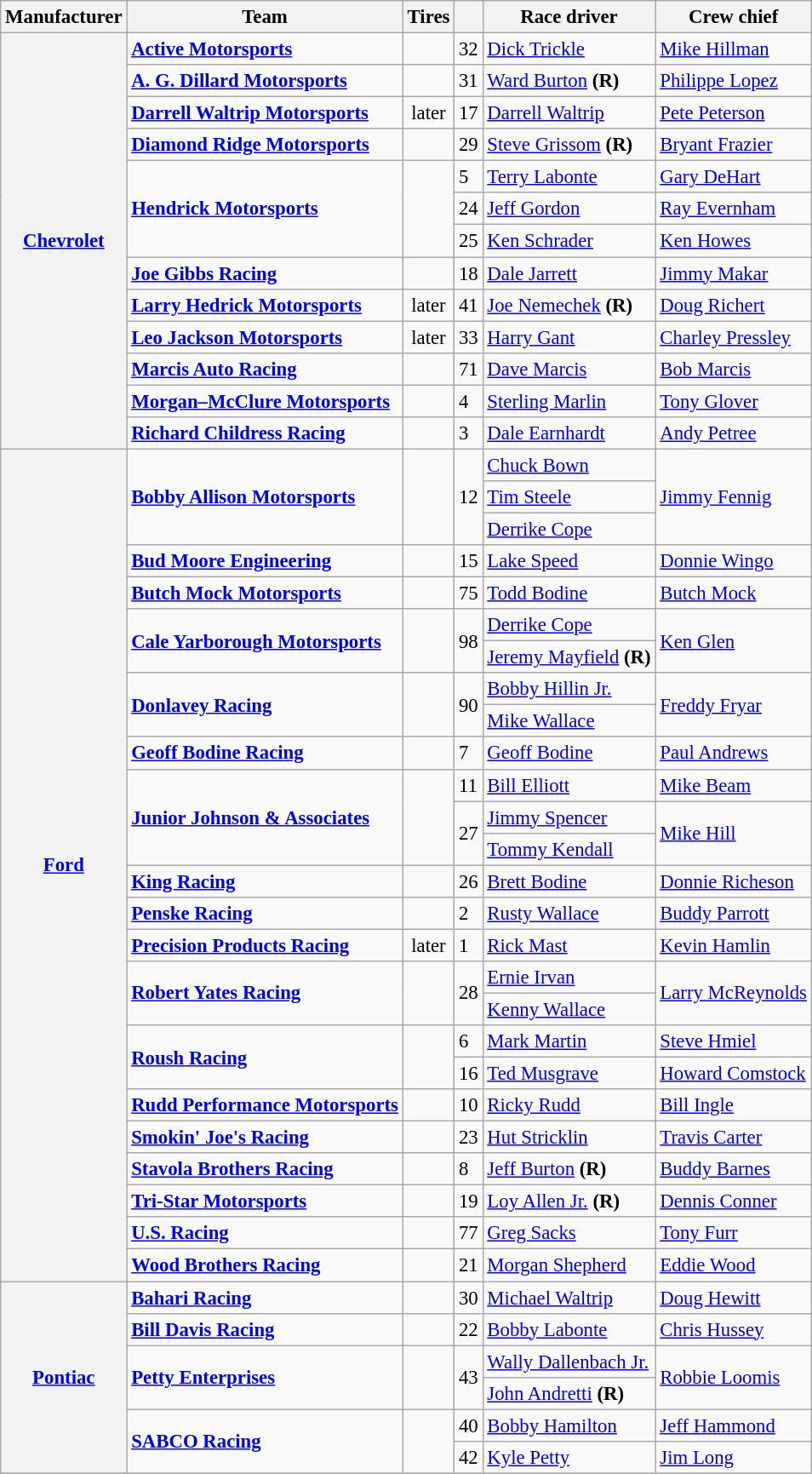<table class="wikitable" style="font-size: 95%;">
<tr>
<th>Manufacturer</th>
<th>Team</th>
<th>Tires</th>
<th></th>
<th>Race driver</th>
<th>Crew chief</th>
</tr>
<tr>
<th rowspan=13><a href='#'>Chevrolet</a></th>
<td><strong><a href='#'>Active Motorsports</a></strong></td>
<td align=center></td>
<td>32</td>
<td><a href='#'>Dick Trickle</a></td>
<td><a href='#'>Mike Hillman</a></td>
</tr>
<tr>
<td><strong><a href='#'>A. G. Dillard Motorsports</a></strong></td>
<td align=center></td>
<td>31</td>
<td><a href='#'>Ward Burton</a> <strong>(R)</strong></td>
<td><a href='#'>Philippe Lopez</a></td>
</tr>
<tr>
<td><strong><a href='#'>Darrell Waltrip Motorsports</a></strong></td>
<td align=center> later </td>
<td>17</td>
<td><a href='#'>Darrell Waltrip</a></td>
<td><a href='#'>Pete Peterson</a></td>
</tr>
<tr>
<td><strong><a href='#'>Diamond Ridge Motorsports</a></strong></td>
<td align=center></td>
<td>29</td>
<td><a href='#'>Steve Grissom</a> <strong>(R)</strong></td>
<td><a href='#'>Bryant Frazier</a></td>
</tr>
<tr>
<td rowspan=3><strong><a href='#'>Hendrick Motorsports</a></strong></td>
<td rowspan=3 align=center></td>
<td>5</td>
<td><a href='#'>Terry Labonte</a></td>
<td><a href='#'>Gary DeHart</a></td>
</tr>
<tr>
<td>24</td>
<td><a href='#'>Jeff Gordon</a></td>
<td><a href='#'>Ray Evernham</a></td>
</tr>
<tr>
<td>25</td>
<td><a href='#'>Ken Schrader</a></td>
<td><a href='#'>Ken Howes</a></td>
</tr>
<tr>
<td><strong><a href='#'>Joe Gibbs Racing</a></strong></td>
<td align=center></td>
<td>18</td>
<td><a href='#'>Dale Jarrett</a></td>
<td><a href='#'>Jimmy Makar</a></td>
</tr>
<tr>
<td><strong><a href='#'>Larry Hedrick Motorsports</a></strong></td>
<td align=center> later </td>
<td>41</td>
<td><a href='#'>Joe Nemechek</a> <strong>(R)</strong></td>
<td><a href='#'>Doug Richert</a></td>
</tr>
<tr>
<td><strong><a href='#'>Leo Jackson Motorsports</a></strong></td>
<td align=center> later </td>
<td>33</td>
<td><a href='#'>Harry Gant</a></td>
<td><a href='#'>Charley Pressley</a></td>
</tr>
<tr>
<td><strong><a href='#'>Marcis Auto Racing</a></strong></td>
<td align=center></td>
<td>71</td>
<td><a href='#'>Dave Marcis</a></td>
<td><a href='#'>Bob Marcis</a></td>
</tr>
<tr>
<td><strong><a href='#'>Morgan–McClure Motorsports</a></strong></td>
<td align=center></td>
<td>4</td>
<td><a href='#'>Sterling Marlin</a></td>
<td><a href='#'>Tony Glover</a></td>
</tr>
<tr>
<td><strong><a href='#'>Richard Childress Racing</a></strong></td>
<td align=center></td>
<td>3</td>
<td><a href='#'>Dale Earnhardt</a></td>
<td><a href='#'>Andy Petree</a></td>
</tr>
<tr>
<th rowspan="26"><a href='#'>Ford</a></th>
<td rowspan=3><strong><a href='#'>Bobby Allison Motorsports</a></strong></td>
<td rowspan=3 align=center></td>
<td rowspan=3>12</td>
<td><a href='#'>Chuck Bown</a> <small></small></td>
<td rowspan=3><a href='#'>Jimmy Fennig</a></td>
</tr>
<tr>
<td><a href='#'>Tim Steele</a> <small></small></td>
</tr>
<tr>
<td><a href='#'>Derrike Cope</a> <small></small></td>
</tr>
<tr>
<td><strong><a href='#'>Bud Moore Engineering</a></strong></td>
<td align=center></td>
<td>15</td>
<td><a href='#'>Lake Speed</a></td>
<td><a href='#'>Donnie Wingo</a></td>
</tr>
<tr>
<td><strong><a href='#'>Butch Mock Motorsports</a></strong></td>
<td align=center></td>
<td>75</td>
<td><a href='#'>Todd Bodine</a></td>
<td><a href='#'>Butch Mock</a></td>
</tr>
<tr>
<td rowspan=2><strong><a href='#'>Cale Yarborough Motorsports</a></strong></td>
<td rowspan=2 align=center></td>
<td rowspan="2">98</td>
<td><a href='#'>Derrike Cope</a> <small></small></td>
<td rowspan=2><a href='#'>Ken Glen</a></td>
</tr>
<tr>
<td><a href='#'>Jeremy Mayfield</a> <strong>(R)</strong> <small></small></td>
</tr>
<tr>
<td rowspan=2><strong><a href='#'>Donlavey Racing</a></strong></td>
<td rowspan=2 align=center></td>
<td rowspan=2>90</td>
<td><a href='#'>Bobby Hillin Jr.</a> <small></small></td>
<td rowspan=2><a href='#'>Freddy Fryar</a></td>
</tr>
<tr>
<td><a href='#'>Mike Wallace</a> <small></small></td>
</tr>
<tr>
<td><strong><a href='#'>Geoff Bodine Racing</a></strong></td>
<td align=center></td>
<td>7</td>
<td><a href='#'>Geoff Bodine</a></td>
<td><a href='#'>Paul Andrews</a></td>
</tr>
<tr>
<td rowspan=3><strong><a href='#'>Junior Johnson & Associates</a></strong></td>
<td rowspan=3 align=center></td>
<td>11</td>
<td><a href='#'>Bill Elliott</a></td>
<td><a href='#'>Mike Beam</a></td>
</tr>
<tr>
<td rowspan="2">27</td>
<td><a href='#'>Jimmy Spencer</a> <small></small></td>
<td rowspan=2><a href='#'>Mike Hill</a></td>
</tr>
<tr>
<td><a href='#'>Tommy Kendall</a> <small></small></td>
</tr>
<tr>
<td><strong><a href='#'>King Racing</a></strong></td>
<td align=center></td>
<td>26</td>
<td><a href='#'>Brett Bodine</a></td>
<td><a href='#'>Donnie Richeson</a></td>
</tr>
<tr>
<td><strong><a href='#'>Penske Racing</a></strong></td>
<td align=center></td>
<td>2</td>
<td><a href='#'>Rusty Wallace</a></td>
<td><a href='#'>Buddy Parrott</a></td>
</tr>
<tr>
<td><strong><a href='#'>Precision Products Racing</a></strong></td>
<td align=center> later </td>
<td>1</td>
<td><a href='#'>Rick Mast</a></td>
<td><a href='#'>Kevin Hamlin</a></td>
</tr>
<tr>
<td rowspan=2><strong><a href='#'>Robert Yates Racing</a></strong></td>
<td rowspan=2 align=center></td>
<td rowspan=2>28</td>
<td><a href='#'>Ernie Irvan</a> <small></small></td>
<td rowspan=2><a href='#'>Larry McReynolds</a></td>
</tr>
<tr>
<td><a href='#'>Kenny Wallace</a> <small></small></td>
</tr>
<tr>
<td rowspan=2><strong><a href='#'>Roush Racing</a></strong></td>
<td rowspan=2 align=center></td>
<td>6</td>
<td><a href='#'>Mark Martin</a></td>
<td><a href='#'>Steve Hmiel</a></td>
</tr>
<tr>
<td>16</td>
<td><a href='#'>Ted Musgrave</a></td>
<td><a href='#'>Howard Comstock</a></td>
</tr>
<tr>
<td><strong><a href='#'>Rudd Performance Motorsports</a></strong></td>
<td align=center></td>
<td>10</td>
<td><a href='#'>Ricky Rudd</a></td>
<td><a href='#'>Bill Ingle</a></td>
</tr>
<tr>
<td><strong><a href='#'>Smokin' Joe's Racing</a></strong></td>
<td align=center></td>
<td>23</td>
<td><a href='#'>Hut Stricklin</a></td>
<td><a href='#'>Travis Carter</a></td>
</tr>
<tr>
<td><strong><a href='#'>Stavola Brothers Racing</a></strong></td>
<td align=center></td>
<td>8</td>
<td><a href='#'>Jeff Burton</a> <strong>(R)</strong></td>
<td><a href='#'>Buddy Barnes</a></td>
</tr>
<tr>
<td><strong><a href='#'>Tri-Star Motorsports</a></strong></td>
<td align=center></td>
<td>19</td>
<td><a href='#'>Loy Allen Jr.</a> <strong>(R)</strong></td>
<td><a href='#'>Dennis Conner</a></td>
</tr>
<tr>
<td><strong><a href='#'>U.S. Racing</a></strong></td>
<td align=center></td>
<td>77</td>
<td><a href='#'>Greg Sacks</a></td>
<td><a href='#'>Tony Furr</a></td>
</tr>
<tr>
<td><strong><a href='#'>Wood Brothers Racing</a></strong></td>
<td align=center></td>
<td>21</td>
<td><a href='#'>Morgan Shepherd</a></td>
<td><a href='#'>Eddie Wood</a></td>
</tr>
<tr>
<th rowspan=6><a href='#'>Pontiac</a></th>
<td><strong><a href='#'>Bahari Racing</a></strong></td>
<td align=center></td>
<td>30</td>
<td><a href='#'>Michael Waltrip</a></td>
<td><a href='#'>Doug Hewitt</a></td>
</tr>
<tr>
<td><strong><a href='#'>Bill Davis Racing</a></strong></td>
<td align=center></td>
<td>22</td>
<td><a href='#'>Bobby Labonte</a></td>
<td><a href='#'>Chris Hussey</a></td>
</tr>
<tr>
<td rowspan=2><strong><a href='#'>Petty Enterprises</a></strong></td>
<td rowspan=2 align=center></td>
<td rowspan=2>43</td>
<td><a href='#'>Wally Dallenbach Jr.</a> <small></small></td>
<td rowspan=2><a href='#'>Robbie Loomis</a></td>
</tr>
<tr>
<td><a href='#'>John Andretti</a> <small></small>  <strong>(R)</strong></td>
</tr>
<tr>
<td rowspan=2><strong><a href='#'>SABCO Racing</a></strong></td>
<td rowspan=2 align=center></td>
<td>40</td>
<td><a href='#'>Bobby Hamilton</a></td>
<td><a href='#'>Jeff Hammond</a></td>
</tr>
<tr>
<td>42</td>
<td><a href='#'>Kyle Petty</a></td>
<td><a href='#'>Jim Long</a></td>
</tr>
<tr>
</tr>
</table>
